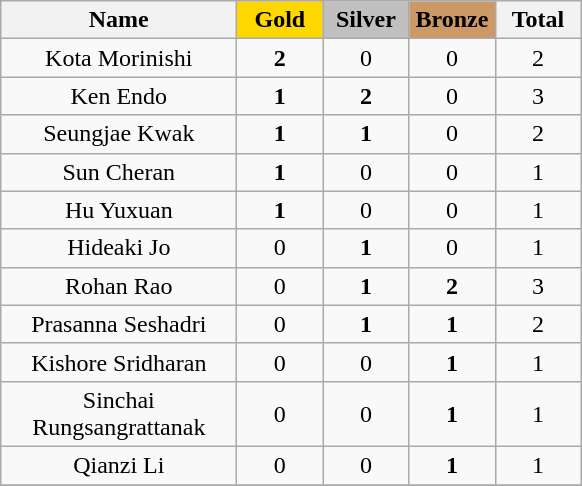<table class="wikitable sortable" style="text-align:center;">
<tr>
<th width="150">Name</th>
<th style="background:gold;" width="50">Gold</th>
<th style="background:silver;" width="50">Silver</th>
<th style="background:#cc9966;" width="50">Bronze</th>
<th width="50">Total</th>
</tr>
<tr>
<td> Kota Morinishi</td>
<td><strong>2</strong></td>
<td>0</td>
<td>0</td>
<td>2</td>
</tr>
<tr>
<td> Ken Endo</td>
<td><strong>1</strong></td>
<td><strong>2</strong></td>
<td>0</td>
<td>3</td>
</tr>
<tr>
<td> Seungjae Kwak</td>
<td><strong>1</strong></td>
<td><strong>1</strong></td>
<td>0</td>
<td>2</td>
</tr>
<tr>
<td> Sun Cheran</td>
<td><strong>1</strong></td>
<td>0</td>
<td>0</td>
<td>1</td>
</tr>
<tr>
<td> Hu Yuxuan</td>
<td><strong>1</strong></td>
<td>0</td>
<td>0</td>
<td>1</td>
</tr>
<tr>
<td> Hideaki Jo</td>
<td>0</td>
<td><strong>1</strong></td>
<td>0</td>
<td>1</td>
</tr>
<tr>
<td> Rohan Rao</td>
<td>0</td>
<td><strong>1</strong></td>
<td><strong>2</strong></td>
<td>3</td>
</tr>
<tr>
<td> Prasanna Seshadri</td>
<td>0</td>
<td><strong>1</strong></td>
<td><strong>1</strong></td>
<td>2</td>
</tr>
<tr>
<td> Kishore Sridharan</td>
<td>0</td>
<td>0</td>
<td><strong>1</strong></td>
<td>1</td>
</tr>
<tr>
<td> Sinchai Rungsangrattanak</td>
<td>0</td>
<td>0</td>
<td><strong>1</strong></td>
<td>1</td>
</tr>
<tr>
<td> Qianzi Li</td>
<td>0</td>
<td>0</td>
<td><strong>1</strong></td>
<td>1</td>
</tr>
<tr>
</tr>
</table>
